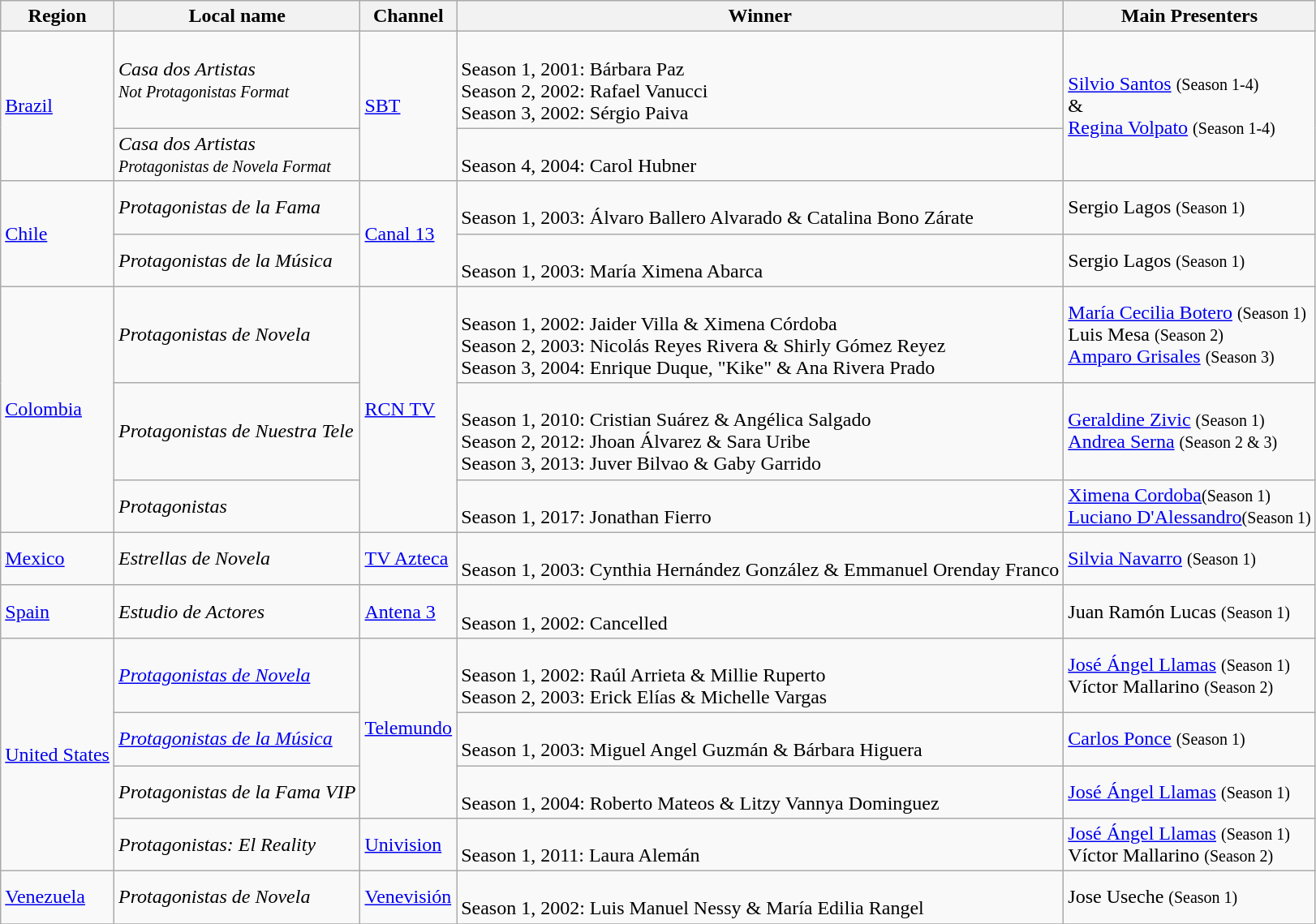<table class=wikitable font-size:90%>
<tr>
<th>Region</th>
<th>Local name</th>
<th>Channel</th>
<th>Winner</th>
<th>Main Presenters</th>
</tr>
<tr>
<td rowspan=2> <a href='#'>Brazil</a></td>
<td><em>Casa dos Artistas<br><small>Not Protagonistas Format</small></em></td>
<td rowspan=2><a href='#'>SBT</a></td>
<td><br>Season 1, 2001: Bárbara Paz<br>
Season 2, 2002: Rafael Vanucci<br>
Season 3, 2002: Sérgio Paiva</td>
<td rowspan=2><a href='#'>Silvio Santos</a> <small>(Season 1-4)</small><br>& <br><a href='#'>Regina Volpato</a> <small>(Season 1-4)</small><br></td>
</tr>
<tr>
<td><em>Casa dos Artistas<br><small>Protagonistas de Novela Format</small></em></td>
<td><br>Season 4, 2004: Carol Hubner</td>
</tr>
<tr>
<td rowspan=2> <a href='#'>Chile</a></td>
<td><em>Protagonistas de la Fama</em></td>
<td rowspan=2><a href='#'>Canal 13</a></td>
<td><br>Season 1, 2003: Álvaro Ballero Alvarado & Catalina Bono Zárate</td>
<td>Sergio Lagos <small>(Season 1)</small></td>
</tr>
<tr>
<td><em>Protagonistas de la Música</em></td>
<td><br>Season 1, 2003: María Ximena Abarca</td>
<td>Sergio Lagos <small>(Season 1)</small></td>
</tr>
<tr>
<td rowspan=3> <a href='#'>Colombia</a></td>
<td><em>Protagonistas de Novela</em></td>
<td rowspan=3><a href='#'>RCN TV</a></td>
<td><br>Season 1, 2002: Jaider Villa & Ximena Córdoba<br>
Season 2, 2003: Nicolás Reyes Rivera & Shirly Gómez Reyez<br>
Season 3, 2004: Enrique Duque, "Kike" & Ana Rivera Prado</td>
<td><a href='#'>María Cecilia Botero</a> <small>(Season 1)</small><br>Luis Mesa <small>(Season 2)</small><br><a href='#'>Amparo Grisales</a> <small>(Season 3)</small><br></td>
</tr>
<tr>
<td><em>Protagonistas de Nuestra Tele</em></td>
<td><br>Season 1, 2010: Cristian Suárez & Angélica Salgado<br>
Season 2, 2012: Jhoan Álvarez & Sara Uribe<br>
Season 3, 2013: Juver Bilvao & Gaby Garrido</td>
<td><a href='#'>Geraldine Zivic</a> <small>(Season 1)</small><br><a href='#'>Andrea Serna</a> <small>(Season 2 & 3)</small><br></td>
</tr>
<tr>
<td><em>Protagonistas</em></td>
<td><br>Season 1, 2017: Jonathan Fierro<br></td>
<td><a href='#'>Ximena Cordoba</a><small>(Season 1)</small> <br> <a href='#'>Luciano D'Alessandro</a><small>(Season 1)</small><br></td>
</tr>
<tr>
<td> <a href='#'>Mexico</a></td>
<td><em>Estrellas de Novela</em></td>
<td><a href='#'>TV Azteca</a></td>
<td><br>Season 1, 2003: Cynthia Hernández González & Emmanuel Orenday Franco</td>
<td><a href='#'>Silvia Navarro</a> <small>(Season 1)</small></td>
</tr>
<tr>
<td> <a href='#'>Spain</a></td>
<td><em>Estudio de Actores</em></td>
<td><a href='#'>Antena 3</a></td>
<td><br>Season 1, 2002: Cancelled</td>
<td>Juan Ramón Lucas <small>(Season 1)</small></td>
</tr>
<tr>
<td rowspan=4> <a href='#'>United States</a></td>
<td><em><a href='#'>Protagonistas de Novela</a></em></td>
<td rowspan=3><a href='#'>Telemundo</a></td>
<td><br>Season 1, 2002:  Raúl Arrieta &  Millie Ruperto<br>
Season 2, 2003:  Erick Elías &  Michelle Vargas<br></td>
<td><a href='#'>José Ángel Llamas</a> <small>(Season 1)</small><br>Víctor Mallarino <small>(Season 2)</small><br></td>
</tr>
<tr>
<td><em><a href='#'>Protagonistas de la Música</a></em></td>
<td><br>Season 1, 2003:  Miguel Angel Guzmán &  Bárbara Higuera<br></td>
<td><a href='#'>Carlos Ponce</a> <small>(Season 1)</small></td>
</tr>
<tr>
<td><em>Protagonistas de la Fama VIP</em></td>
<td><br>Season 1, 2004:  Roberto Mateos &  Litzy Vannya Dominguez<br></td>
<td><a href='#'>José Ángel Llamas</a> <small>(Season 1)</small></td>
</tr>
<tr>
<td><em>Protagonistas: El Reality</em></td>
<td><a href='#'>Univision</a></td>
<td><br>Season 1, 2011:  Laura Alemán</td>
<td><a href='#'>José Ángel Llamas</a> <small>(Season 1)</small><br>Víctor Mallarino <small>(Season 2)</small><br></td>
</tr>
<tr>
<td> <a href='#'>Venezuela</a></td>
<td><em>Protagonistas de Novela</em></td>
<td><a href='#'>Venevisión</a></td>
<td><br>Season 1, 2002: Luis Manuel Nessy & María Edilia Rangel</td>
<td>Jose Useche <small>(Season 1)</small><br></td>
</tr>
<tr>
</tr>
</table>
